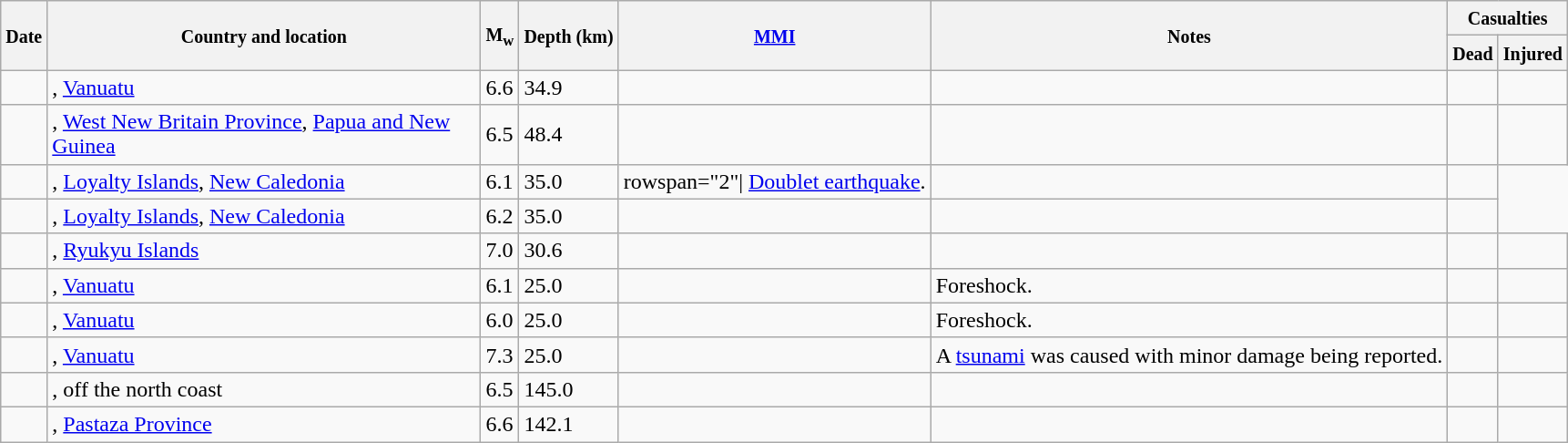<table class="wikitable sortable sort-under" style="border:1px black; margin-left:1em;">
<tr>
<th rowspan="2"><small>Date</small></th>
<th rowspan="2" style="width: 310px"><small>Country and location</small></th>
<th rowspan="2"><small>M<sub>w</sub></small></th>
<th rowspan="2"><small>Depth (km)</small></th>
<th rowspan="2"><small><a href='#'>MMI</a></small></th>
<th rowspan="2" class="unsortable"><small>Notes</small></th>
<th colspan="2"><small>Casualties</small></th>
</tr>
<tr>
<th><small>Dead</small></th>
<th><small>Injured</small></th>
</tr>
<tr>
<td></td>
<td>, <a href='#'>Vanuatu</a></td>
<td>6.6</td>
<td>34.9</td>
<td></td>
<td></td>
<td></td>
<td></td>
</tr>
<tr>
<td></td>
<td>, <a href='#'>West New Britain Province</a>, <a href='#'>Papua and New Guinea</a></td>
<td>6.5</td>
<td>48.4</td>
<td></td>
<td></td>
<td></td>
<td></td>
</tr>
<tr>
<td></td>
<td>, <a href='#'>Loyalty Islands</a>, <a href='#'>New Caledonia</a></td>
<td>6.1</td>
<td>35.0</td>
<td>rowspan="2"| <a href='#'>Doublet earthquake</a>.</td>
<td></td>
<td></td>
</tr>
<tr>
<td></td>
<td>, <a href='#'>Loyalty Islands</a>, <a href='#'>New Caledonia</a></td>
<td>6.2</td>
<td>35.0</td>
<td></td>
<td></td>
<td></td>
</tr>
<tr>
<td></td>
<td>, <a href='#'>Ryukyu Islands</a></td>
<td>7.0</td>
<td>30.6</td>
<td></td>
<td></td>
<td></td>
<td></td>
</tr>
<tr>
<td></td>
<td>, <a href='#'>Vanuatu</a></td>
<td>6.1</td>
<td>25.0</td>
<td></td>
<td>Foreshock.</td>
<td></td>
<td></td>
</tr>
<tr>
<td></td>
<td>, <a href='#'>Vanuatu</a></td>
<td>6.0</td>
<td>25.0</td>
<td></td>
<td>Foreshock.</td>
<td></td>
<td></td>
</tr>
<tr>
<td></td>
<td>, <a href='#'>Vanuatu</a></td>
<td>7.3</td>
<td>25.0</td>
<td></td>
<td>A <a href='#'>tsunami</a> was caused with minor damage being reported.</td>
<td></td>
<td></td>
</tr>
<tr>
<td></td>
<td>, off the north coast</td>
<td>6.5</td>
<td>145.0</td>
<td></td>
<td></td>
<td></td>
<td></td>
</tr>
<tr>
<td></td>
<td>, <a href='#'>Pastaza Province</a></td>
<td>6.6</td>
<td>142.1</td>
<td></td>
<td></td>
<td></td>
<td></td>
</tr>
</table>
